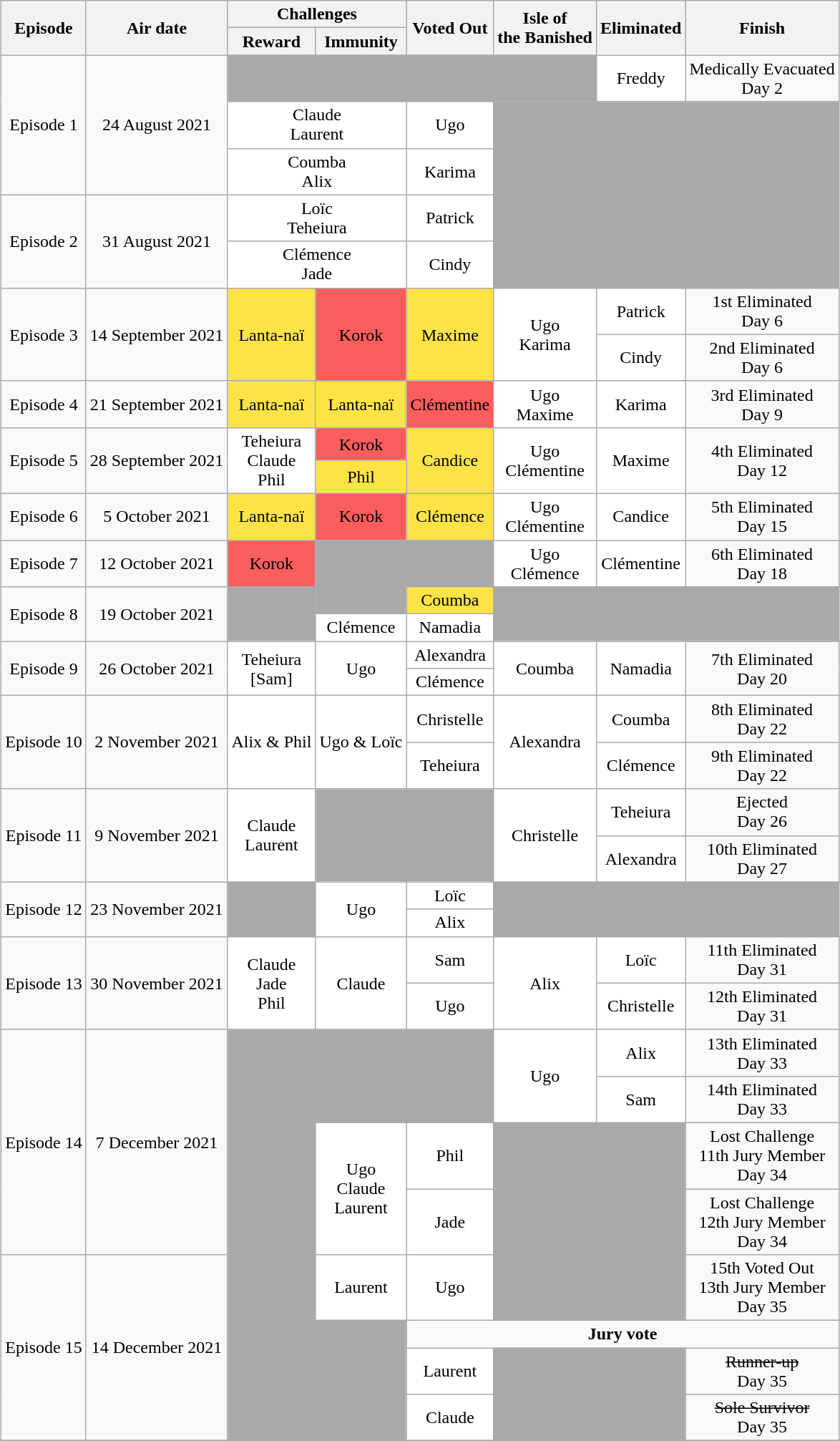<table class="wikitable" style="margin:auto; text-align:center">
<tr>
<th rowspan="2">Episode</th>
<th rowspan="2">Air date</th>
<th colspan="2">Challenges</th>
<th rowspan="2">Voted Out</th>
<th rowspan="2">Isle of<br>the Banished</th>
<th rowspan="2">Eliminated</th>
<th rowspan="2">Finish</th>
</tr>
<tr>
<th>Reward</th>
<th>Immunity</th>
</tr>
<tr>
<td rowspan="3">Episode 1</td>
<td rowspan="3">24 August 2021</td>
<td colspan="4" bgcolor="darkgrey"></td>
<td rowspan="1" bgcolor="white">Freddy</td>
<td rowspan="1">Medically Evacuated<br>Day 2</td>
</tr>
<tr>
<td colspan="2" bgcolor="white">Claude<br>Laurent</td>
<td bgcolor="white">Ugo</td>
<td rowspan="4" bgcolor="darkgrey"></td>
<td colspan="2" rowspan="4" bgcolor="darkgrey"></td>
</tr>
<tr>
<td colspan="2" bgcolor="white">Coumba<br>Alix</td>
<td bgcolor="white">Karima</td>
</tr>
<tr>
<td rowspan="2">Episode 2</td>
<td rowspan="2">31 August 2021</td>
<td colspan="2" bgcolor="white">Loïc<br>Teheiura</td>
<td bgcolor="white">Patrick</td>
</tr>
<tr>
<td colspan="2" bgcolor="white">Clémence<br>Jade</td>
<td bgcolor="white">Cindy</td>
</tr>
<tr>
<td rowspan="2">Episode 3</td>
<td rowspan="2">14 September 2021</td>
<td rowspan="2" bgcolor="#fee347">Lanta-naï</td>
<td rowspan="2" bgcolor="#fc5d5d">Korok</td>
<td rowspan="2" bgcolor="#fee347">Maxime</td>
<td rowspan="2" bgcolor="white">Ugo<br>Karima</td>
<td bgcolor="white">Patrick</td>
<td>1st Eliminated<br>Day 6</td>
</tr>
<tr>
<td bgcolor="white">Cindy</td>
<td>2nd Eliminated<br>Day 6</td>
</tr>
<tr>
<td>Episode 4</td>
<td>21 September 2021</td>
<td bgcolor="#fee347">Lanta-naï</td>
<td bgcolor="#fee347">Lanta-naï</td>
<td bgcolor="#fc5d5d">Clémentine</td>
<td bgcolor="white">Ugo<br>Maxime</td>
<td bgcolor="white">Karima</td>
<td>3rd Eliminated<br>Day 9</td>
</tr>
<tr>
<td rowspan="2">Episode 5</td>
<td rowspan="2">28 September 2021</td>
<td rowspan="2" bgcolor="white">Teheiura<br>Claude<br>Phil</td>
<td bgcolor="#fc5d5d">Korok</td>
<td rowspan="2" bgcolor="#fee347">Candice</td>
<td rowspan="2" bgcolor="white">Ugo<br>Clémentine</td>
<td rowspan="2" bgcolor="white">Maxime</td>
<td rowspan="2">4th Eliminated<br>Day 12</td>
</tr>
<tr>
<td bgcolor="#fee347">Phil</td>
</tr>
<tr>
<td>Episode 6</td>
<td>5 October 2021</td>
<td bgcolor="#fee347">Lanta-naï</td>
<td bgcolor="#fc5d5d">Korok</td>
<td bgcolor="#fee347">Clémence</td>
<td bgcolor="white">Ugo<br>Clémentine</td>
<td bgcolor="white">Candice</td>
<td>5th Eliminated<br>Day 15</td>
</tr>
<tr>
<td>Episode 7</td>
<td>12 October 2021</td>
<td bgcolor="#fc5d5d">Korok</td>
<td colspan="2" bgcolor="darkgrey"></td>
<td bgcolor="white">Ugo<br>Clémence</td>
<td bgcolor="white">Clémentine</td>
<td>6th Eliminated<br>Day 18</td>
</tr>
<tr>
<td rowspan="2">Episode 8</td>
<td rowspan="2">19 October 2021</td>
<td rowspan="2" bgcolor="darkgrey"></td>
<td bgcolor="darkgrey"></td>
<td rowspan="1" bgcolor="#fee347">Coumba</td>
<td colspan="3" rowspan="2" bgcolor="darkgrey"></td>
</tr>
<tr>
<td bgcolor="white">Clémence</td>
<td bgcolor="white">Namadia</td>
</tr>
<tr>
<td rowspan="2">Episode 9</td>
<td rowspan="2">26 October 2021</td>
<td rowspan="2" bgcolor="white">Teheiura<br>[Sam]</td>
<td rowspan="2" bgcolor="white">Ugo</td>
<td rowspan="1" bgcolor="white">Alexandra</td>
<td rowspan="2" bgcolor="white">Coumba</td>
<td rowspan="2" bgcolor="white">Namadia</td>
<td rowspan="2">7th Eliminated<br>Day 20</td>
</tr>
<tr>
<td bgcolor="white">Clémence</td>
</tr>
<tr>
<td rowspan="2">Episode 10</td>
<td rowspan="2">2 November 2021</td>
<td rowspan="2" bgcolor="white">Alix & Phil</td>
<td rowspan="2" bgcolor="white">Ugo & Loïc</td>
<td bgcolor="white">Christelle</td>
<td rowspan="2" bgcolor="white">Alexandra</td>
<td bgcolor="white">Coumba</td>
<td>8th Eliminated<br>Day 22</td>
</tr>
<tr>
<td bgcolor="white">Teheiura</td>
<td bgcolor="white">Clémence</td>
<td>9th Eliminated<br>Day 22</td>
</tr>
<tr>
<td rowspan="2">Episode 11</td>
<td rowspan="2">9 November 2021</td>
<td rowspan="2" bgcolor="white">Claude<br>Laurent</td>
<td colspan="2" rowspan="2" bgcolor="darkgrey"></td>
<td rowspan="2" bgcolor="white">Christelle</td>
<td bgcolor="white">Teheiura</td>
<td>Ejected<br>Day 26</td>
</tr>
<tr>
<td bgcolor="white">Alexandra</td>
<td>10th Eliminated<br>Day 27</td>
</tr>
<tr>
<td rowspan="2">Episode 12</td>
<td rowspan="2">23 November 2021</td>
<td rowspan="2" bgcolor="darkgrey"></td>
<td rowspan="2" bgcolor="white">Ugo</td>
<td rowspan="1" bgcolor="white">Loïc</td>
<td colspan="3" rowspan="2" bgcolor="darkgrey"></td>
</tr>
<tr>
<td rowspan="1" bgcolor="white">Alix</td>
</tr>
<tr>
<td rowspan="2">Episode 13</td>
<td rowspan="2">30 November 2021</td>
<td rowspan="2" bgcolor="white">Claude<br>Jade<br>Phil</td>
<td rowspan="2" bgcolor="white">Claude</td>
<td bgcolor="white">Sam</td>
<td rowspan="2" bgcolor="white">Alix</td>
<td bgcolor="white">Loïc</td>
<td>11th Eliminated<br>Day 31</td>
</tr>
<tr>
<td bgcolor="white">Ugo</td>
<td bgcolor="white">Christelle</td>
<td>12th Eliminated<br>Day 31</td>
</tr>
<tr>
<td rowspan="4">Episode 14</td>
<td rowspan="4">7 December 2021</td>
<td rowspan="2" colspan="3" bgcolor="darkgrey"></td>
<td rowspan="2" bgcolor="white">Ugo</td>
<td bgcolor="white">Alix</td>
<td>13th Eliminated<br>Day 33</td>
</tr>
<tr>
<td bgcolor="white">Sam</td>
<td>14th Eliminated<br>Day 33</td>
</tr>
<tr>
<td rowspan="2" bgcolor="darkgrey"></td>
<td rowspan="2" bgcolor="white">Ugo<br>Claude<br>Laurent</td>
<td rowspan="1" bgcolor="white">Phil</td>
<td colspan="2" rowspan="2" bgcolor="darkgrey"></td>
<td>Lost Challenge<br>11th Jury Member<br>Day 34</td>
</tr>
<tr>
<td bgcolor="white">Jade</td>
<td>Lost Challenge<br>12th Jury Member<br>Day 34</td>
</tr>
<tr>
<td rowspan="4">Episode 15</td>
<td rowspan="4">14 December 2021</td>
<td bgcolor="darkgrey"></td>
<td bgcolor="white">Laurent</td>
<td bgcolor="white">Ugo</td>
<td colspan="2" bgcolor="darkgrey"></td>
<td>15th Voted Out<br>13th Jury Member<br>Day 35</td>
</tr>
<tr>
<td rowspan="5" colspan="2" bgcolor="darkgrey"></td>
<td colspan=4><strong>Jury vote</strong></td>
</tr>
<tr>
<td bgcolor="white">Laurent</td>
<td rowspan="2" colspan="2" bgcolor="darkgrey"></td>
<td><s>Runner-up</s><br>Day 35</td>
</tr>
<tr>
<td bgcolor="white">Claude</td>
<td><s>Sole Survivor</s><br>Day 35</td>
</tr>
<tr>
</tr>
</table>
